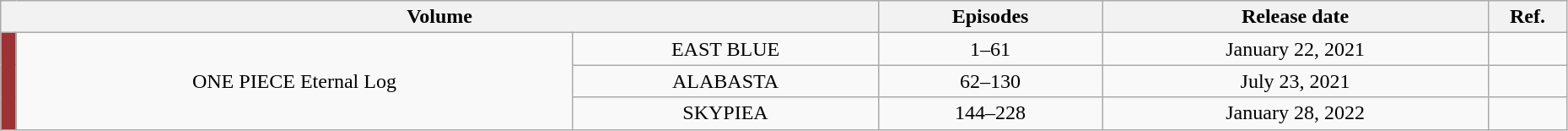<table class="wikitable" style="text-align: center; width: 98%;">
<tr>
<th colspan="3">Volume</th>
<th>Episodes</th>
<th>Release date</th>
<th width="5%">Ref.</th>
</tr>
<tr>
<td rowspan="3" width="1%" style="background: #9C3234;"></td>
<td rowspan="3">ONE PIECE Eternal Log</td>
<td>EAST BLUE</td>
<td>1–61</td>
<td>January 22, 2021</td>
<td></td>
</tr>
<tr>
<td>ALABASTA</td>
<td>62–130</td>
<td>July 23, 2021</td>
<td></td>
</tr>
<tr>
<td>SKYPIEA</td>
<td>144–228</td>
<td>January 28, 2022</td>
<td></td>
</tr>
</table>
